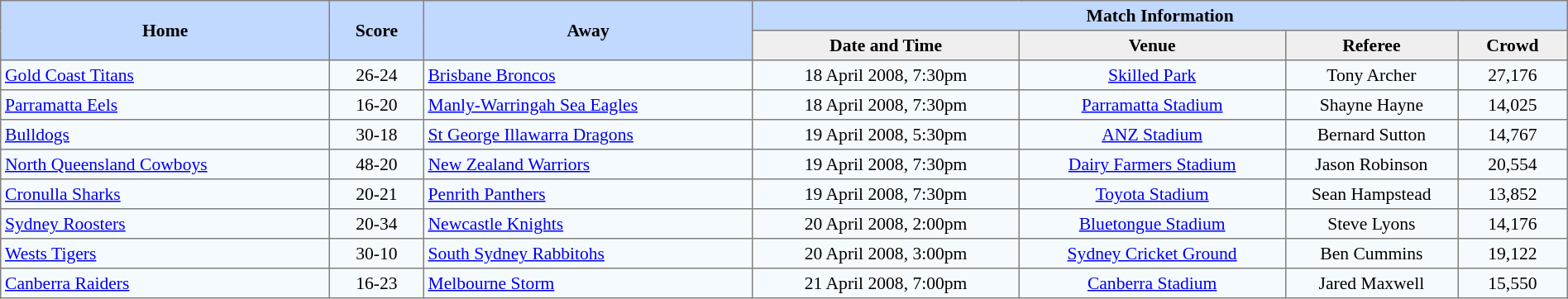<table border=1 style="border-collapse:collapse; font-size:90%;" cellpadding=3 cellspacing=0 width=100%>
<tr bgcolor=#C1D8FF>
<th rowspan=2 width=21%>Home</th>
<th rowspan=2 width=6%>Score</th>
<th rowspan=2 width=21%>Away</th>
<th colspan=6>Match Information</th>
</tr>
<tr bgcolor=#EFEFEF>
<th width=17%>Date and Time</th>
<th width=17%>Venue</th>
<th width=11%>Referee</th>
<th width=7%>Crowd</th>
</tr>
<tr align=center bgcolor=#F5FAFF>
<td align=left><a href='#'>Gold Coast Titans</a></td>
<td>26-24</td>
<td align=left><a href='#'>Brisbane Broncos</a></td>
<td>18 April 2008, 7:30pm</td>
<td><a href='#'>Skilled Park</a></td>
<td>Tony Archer</td>
<td>27,176</td>
</tr>
<tr align=center bgcolor=#F5FAFF>
<td align=left><a href='#'>Parramatta Eels</a></td>
<td>16-20</td>
<td align=left><a href='#'>Manly-Warringah Sea Eagles</a></td>
<td>18 April 2008, 7:30pm</td>
<td><a href='#'>Parramatta Stadium</a></td>
<td>Shayne Hayne</td>
<td>14,025</td>
</tr>
<tr align=center bgcolor=#F5FAFF>
<td align=left> <a href='#'>Bulldogs</a></td>
<td>30-18</td>
<td align=left><a href='#'>St George Illawarra Dragons</a></td>
<td>19 April 2008, 5:30pm</td>
<td><a href='#'>ANZ Stadium</a></td>
<td>Bernard Sutton</td>
<td>14,767</td>
</tr>
<tr align=center bgcolor=#F5FAFF>
<td align=left> <a href='#'>North Queensland Cowboys</a></td>
<td>48-20</td>
<td align=left> <a href='#'>New Zealand Warriors</a></td>
<td>19 April 2008, 7:30pm</td>
<td><a href='#'>Dairy Farmers Stadium</a></td>
<td>Jason Robinson</td>
<td>20,554</td>
</tr>
<tr align=center bgcolor=#F5FAFF>
<td align=left><a href='#'>Cronulla Sharks</a></td>
<td>20-21</td>
<td align=left><a href='#'>Penrith Panthers</a></td>
<td>19 April 2008, 7:30pm</td>
<td><a href='#'>Toyota Stadium</a></td>
<td>Sean Hampstead</td>
<td>13,852</td>
</tr>
<tr align=center bgcolor=#F5FAFF>
<td align=left><a href='#'>Sydney Roosters</a></td>
<td>20-34</td>
<td align=left> <a href='#'>Newcastle Knights</a></td>
<td>20 April 2008, 2:00pm</td>
<td><a href='#'>Bluetongue Stadium</a></td>
<td>Steve Lyons</td>
<td>14,176</td>
</tr>
<tr align=center bgcolor=#F5FAFF>
<td align=left><a href='#'>Wests Tigers</a></td>
<td>30-10</td>
<td align=left><a href='#'>South Sydney Rabbitohs</a></td>
<td>20 April 2008, 3:00pm</td>
<td><a href='#'>Sydney Cricket Ground</a></td>
<td>Ben Cummins</td>
<td>19,122</td>
</tr>
<tr align=center bgcolor=#F5FAFF>
<td align=left><a href='#'>Canberra Raiders</a></td>
<td>16-23</td>
<td align=left><a href='#'>Melbourne Storm</a></td>
<td>21 April 2008, 7:00pm</td>
<td><a href='#'>Canberra Stadium</a></td>
<td>Jared Maxwell</td>
<td>15,550</td>
</tr>
</table>
